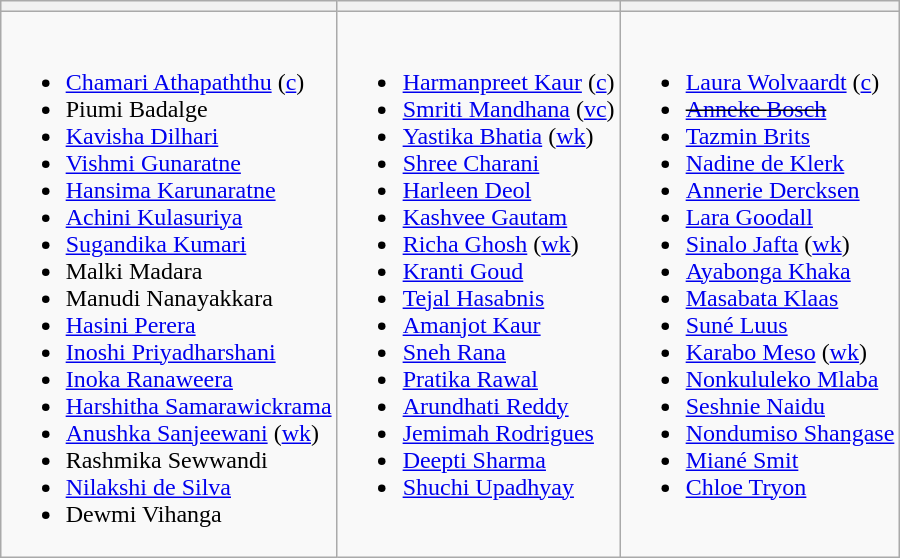<table class="wikitable" style="text-align:left; margin:auto">
<tr>
<th></th>
<th></th>
<th></th>
</tr>
<tr style="vertical-align:top">
<td><br><ul><li><a href='#'>Chamari Athapaththu</a> (<a href='#'>c</a>)</li><li>Piumi Badalge</li><li><a href='#'>Kavisha Dilhari</a></li><li><a href='#'>Vishmi Gunaratne</a></li><li><a href='#'>Hansima Karunaratne</a></li><li><a href='#'>Achini Kulasuriya</a></li><li><a href='#'>Sugandika Kumari</a></li><li>Malki Madara</li><li>Manudi Nanayakkara</li><li><a href='#'>Hasini Perera</a></li><li><a href='#'>Inoshi Priyadharshani</a></li><li><a href='#'>Inoka Ranaweera</a></li><li><a href='#'>Harshitha Samarawickrama</a></li><li><a href='#'>Anushka Sanjeewani</a> (<a href='#'>wk</a>)</li><li>Rashmika Sewwandi</li><li><a href='#'>Nilakshi de Silva</a></li><li>Dewmi Vihanga</li></ul></td>
<td><br><ul><li><a href='#'>Harmanpreet Kaur</a> (<a href='#'>c</a>)</li><li><a href='#'>Smriti Mandhana</a> (<a href='#'>vc</a>)</li><li><a href='#'>Yastika Bhatia</a> (<a href='#'>wk</a>)</li><li><a href='#'>Shree Charani</a></li><li><a href='#'>Harleen Deol</a></li><li><a href='#'>Kashvee Gautam</a></li><li><a href='#'>Richa Ghosh</a> (<a href='#'>wk</a>)</li><li><a href='#'>Kranti Goud</a></li><li><a href='#'>Tejal Hasabnis</a></li><li><a href='#'>Amanjot Kaur</a></li><li><a href='#'>Sneh Rana</a></li><li><a href='#'>Pratika Rawal</a></li><li><a href='#'>Arundhati Reddy</a></li><li><a href='#'>Jemimah Rodrigues</a></li><li><a href='#'>Deepti Sharma</a></li><li><a href='#'>Shuchi Upadhyay</a></li></ul></td>
<td><br><ul><li><a href='#'>Laura Wolvaardt</a> (<a href='#'>c</a>)</li><li><s><a href='#'>Anneke Bosch</a></s></li><li><a href='#'>Tazmin Brits</a></li><li><a href='#'>Nadine de Klerk</a></li><li><a href='#'>Annerie Dercksen</a></li><li><a href='#'>Lara Goodall</a></li><li><a href='#'>Sinalo Jafta</a> (<a href='#'>wk</a>)</li><li><a href='#'>Ayabonga Khaka</a></li><li><a href='#'>Masabata Klaas</a></li><li><a href='#'>Suné Luus</a></li><li><a href='#'>Karabo Meso</a> (<a href='#'>wk</a>)</li><li><a href='#'>Nonkululeko Mlaba</a></li><li><a href='#'>Seshnie Naidu</a></li><li><a href='#'>Nondumiso Shangase</a></li><li><a href='#'>Miané Smit</a></li><li><a href='#'>Chloe Tryon</a></li></ul></td>
</tr>
</table>
